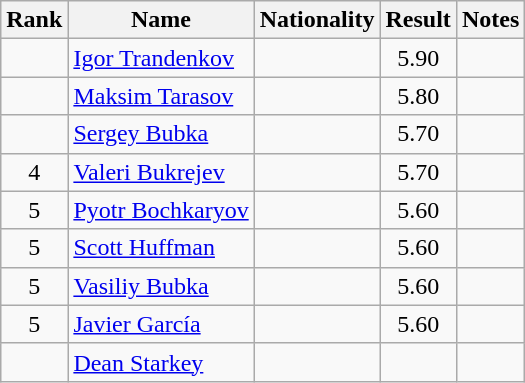<table class="wikitable sortable" style="text-align:center">
<tr>
<th>Rank</th>
<th>Name</th>
<th>Nationality</th>
<th>Result</th>
<th>Notes</th>
</tr>
<tr>
<td></td>
<td align=left><a href='#'>Igor Trandenkov</a></td>
<td align=left></td>
<td>5.90</td>
<td></td>
</tr>
<tr>
<td></td>
<td align=left><a href='#'>Maksim Tarasov</a></td>
<td align=left></td>
<td>5.80</td>
<td></td>
</tr>
<tr>
<td></td>
<td align=left><a href='#'>Sergey Bubka</a></td>
<td align=left></td>
<td>5.70</td>
<td></td>
</tr>
<tr>
<td>4</td>
<td align=left><a href='#'>Valeri Bukrejev</a></td>
<td align=left></td>
<td>5.70</td>
<td></td>
</tr>
<tr>
<td>5</td>
<td align=left><a href='#'>Pyotr Bochkaryov</a></td>
<td align=left></td>
<td>5.60</td>
<td></td>
</tr>
<tr>
<td>5</td>
<td align=left><a href='#'>Scott Huffman</a></td>
<td align=left></td>
<td>5.60</td>
<td></td>
</tr>
<tr>
<td>5</td>
<td align=left><a href='#'>Vasiliy Bubka</a></td>
<td align=left></td>
<td>5.60</td>
<td></td>
</tr>
<tr>
<td>5</td>
<td align=left><a href='#'>Javier García</a></td>
<td align=left></td>
<td>5.60</td>
<td></td>
</tr>
<tr>
<td></td>
<td align=left><a href='#'>Dean Starkey</a></td>
<td align=left></td>
<td></td>
<td></td>
</tr>
</table>
